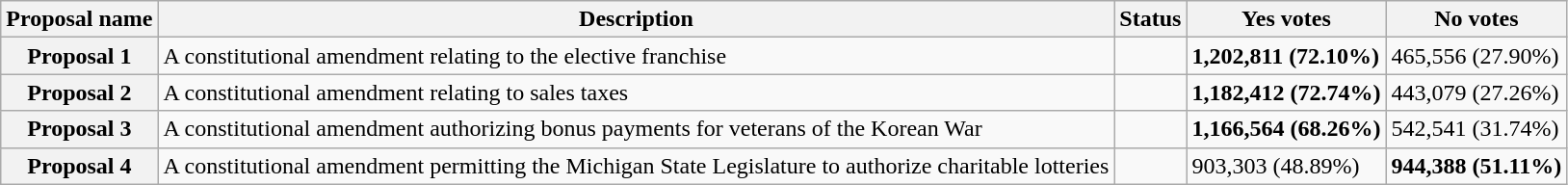<table class="wikitable sortable plainrowheaders">
<tr>
<th scope="col">Proposal name</th>
<th class="unsortable" scope="col">Description</th>
<th scope="col">Status</th>
<th scope="col">Yes votes</th>
<th scope="col">No votes</th>
</tr>
<tr>
<th scope="row">Proposal 1</th>
<td>A constitutional amendment relating to the elective franchise</td>
<td></td>
<td><strong>1,202,811 (72.10%)</strong></td>
<td>465,556 (27.90%)</td>
</tr>
<tr>
<th scope="row">Proposal 2</th>
<td>A constitutional amendment relating to sales taxes</td>
<td></td>
<td><strong>1,182,412 (72.74%)</strong></td>
<td>443,079 (27.26%)</td>
</tr>
<tr>
<th scope="row">Proposal 3</th>
<td>A constitutional amendment authorizing bonus payments for veterans of the Korean War</td>
<td></td>
<td><strong>1,166,564 (68.26%)</strong></td>
<td>542,541 (31.74%)</td>
</tr>
<tr>
<th scope="row">Proposal 4</th>
<td>A constitutional amendment permitting the Michigan State Legislature to authorize charitable lotteries</td>
<td></td>
<td>903,303 (48.89%)</td>
<td><strong>944,388 (51.11%)</strong></td>
</tr>
</table>
